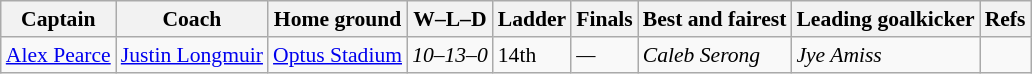<table class="wikitable" style="font-size:90%;">
<tr>
<th>Captain</th>
<th>Coach</th>
<th>Home ground</th>
<th>W–L–D</th>
<th>Ladder</th>
<th>Finals</th>
<th>Best and fairest</th>
<th>Leading goalkicker</th>
<th>Refs</th>
</tr>
<tr>
<td><a href='#'>Alex Pearce</a></td>
<td><a href='#'>Justin Longmuir</a></td>
<td><a href='#'>Optus Stadium</a></td>
<td><em>10–13–0</em></td>
<td>14th</td>
<td><em>—</em></td>
<td><em>Caleb Serong</em></td>
<td><em>Jye Amiss</em></td>
<td style="text-align:center;"></td>
</tr>
</table>
